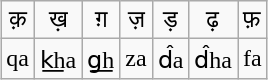<table class="wikitable" style="margin: 0 auto; text-align: center;">
<tr>
<td>क़</td>
<td>ख़</td>
<td>ग़</td>
<td>ज़</td>
<td>ड़</td>
<td>ढ़</td>
<td>फ़</td>
</tr>
<tr>
<td>qa</td>
<td>k͟ha</td>
<td>g͟h</td>
<td>za</td>
<td>d̂a</td>
<td>d̂ha</td>
<td>fa</td>
</tr>
</table>
